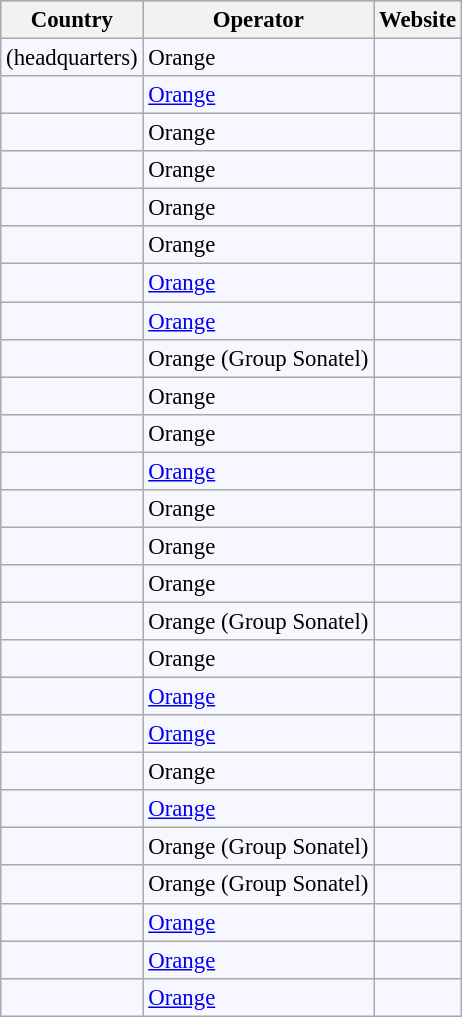<table class="wikitable sortable" style="background:#f7f8ff; font-size:95%; border:gray solid 1px;">
<tr style="background:#ccc; text-align:center;">
<th>Country</th>
<th>Operator</th>
<th>Website</th>
</tr>
<tr>
<td> (headquarters)</td>
<td>Orange</td>
<td></td>
</tr>
<tr>
<td></td>
<td><a href='#'>Orange</a></td>
<td></td>
</tr>
<tr>
<td></td>
<td>Orange</td>
<td></td>
</tr>
<tr>
<td></td>
<td>Orange</td>
<td></td>
</tr>
<tr>
<td></td>
<td>Orange</td>
<td></td>
</tr>
<tr>
<td></td>
<td>Orange</td>
<td></td>
</tr>
<tr>
<td></td>
<td><a href='#'>Orange</a></td>
<td></td>
</tr>
<tr>
<td></td>
<td><a href='#'>Orange</a></td>
<td></td>
</tr>
<tr>
<td></td>
<td>Orange (Group Sonatel)</td>
<td></td>
</tr>
<tr>
<td></td>
<td>Orange</td>
<td></td>
</tr>
<tr>
<td></td>
<td>Orange</td>
<td></td>
</tr>
<tr>
<td></td>
<td><a href='#'>Orange</a></td>
<td></td>
</tr>
<tr>
<td></td>
<td>Orange</td>
<td></td>
</tr>
<tr>
<td></td>
<td>Orange</td>
<td></td>
</tr>
<tr>
<td></td>
<td>Orange</td>
<td></td>
</tr>
<tr>
<td></td>
<td>Orange (Group Sonatel)</td>
<td></td>
</tr>
<tr>
<td></td>
<td>Orange</td>
<td></td>
</tr>
<tr>
<td></td>
<td><a href='#'>Orange</a></td>
<td></td>
</tr>
<tr>
<td></td>
<td><a href='#'>Orange</a></td>
<td></td>
</tr>
<tr>
<td></td>
<td>Orange</td>
<td></td>
</tr>
<tr>
<td></td>
<td><a href='#'>Orange</a></td>
<td></td>
</tr>
<tr>
<td></td>
<td>Orange (Group Sonatel)</td>
<td></td>
</tr>
<tr>
<td></td>
<td>Orange (Group Sonatel)</td>
<td></td>
</tr>
<tr>
<td></td>
<td><a href='#'>Orange</a></td>
<td></td>
</tr>
<tr>
<td></td>
<td><a href='#'>Orange</a></td>
<td></td>
</tr>
<tr>
<td></td>
<td><a href='#'>Orange</a></td>
<td></td>
</tr>
</table>
